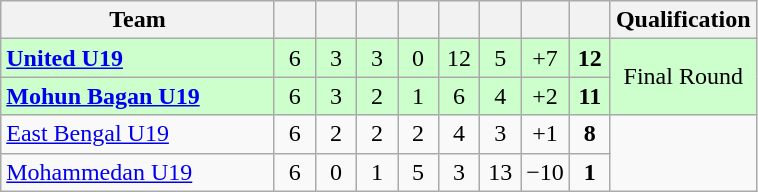<table class="wikitable" style="text-align:center">
<tr>
<th width="175">Team</th>
<th width="20"></th>
<th width="20"></th>
<th width="20"></th>
<th width="20"></th>
<th width="20"></th>
<th width="20"></th>
<th width="25"></th>
<th width="20"></th>
<th width="20">Qualification</th>
</tr>
<tr bgcolor="#ccffcc">
<td align=left><strong><a href='#'>United U19</a></strong></td>
<td>6</td>
<td>3</td>
<td>3</td>
<td>0</td>
<td>12</td>
<td>5</td>
<td>+7</td>
<td><strong>12</strong></td>
<td rowspan="2">Final Round</td>
</tr>
<tr bgcolor="#ccffcc">
<td align=left><strong><a href='#'>Mohun Bagan U19</a></strong></td>
<td>6</td>
<td>3</td>
<td>2</td>
<td>1</td>
<td>6</td>
<td>4</td>
<td>+2</td>
<td><strong>11</strong></td>
</tr>
<tr>
<td align=left><a href='#'>East Bengal U19</a></td>
<td>6</td>
<td>2</td>
<td>2</td>
<td>2</td>
<td>4</td>
<td>3</td>
<td>+1</td>
<td><strong>8</strong></td>
</tr>
<tr>
<td align=left><a href='#'>Mohammedan U19</a></td>
<td>6</td>
<td>0</td>
<td>1</td>
<td>5</td>
<td>3</td>
<td>13</td>
<td>−10</td>
<td><strong>1</strong></td>
</tr>
</table>
